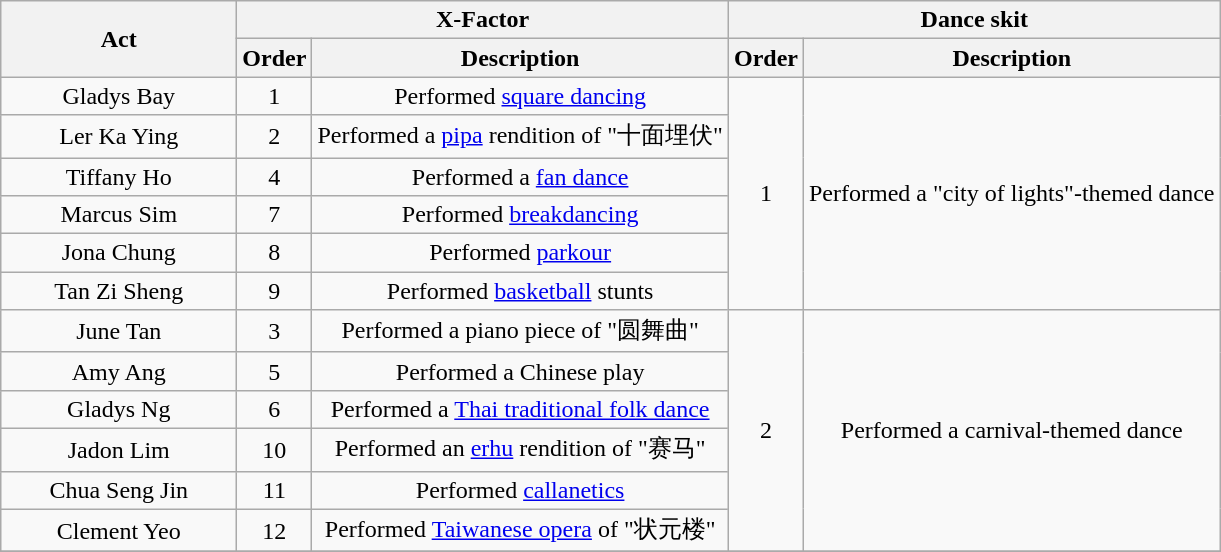<table class= "wikitable plainrowheaders" style="text-align: center;">
<tr>
<th style="width:150px;" rowspan=2>Act</th>
<th colspan=2>X-Factor</th>
<th colspan=2>Dance skit</th>
</tr>
<tr>
<th>Order</th>
<th>Description</th>
<th>Order</th>
<th>Description</th>
</tr>
<tr>
<td>Gladys Bay</td>
<td>1</td>
<td>Performed <a href='#'>square dancing</a></td>
<td rowspan=6>1</td>
<td rowspan=6>Performed a "city of lights"-themed dance</td>
</tr>
<tr>
<td>Ler Ka Ying</td>
<td>2</td>
<td>Performed a <a href='#'>pipa</a> rendition of "十面埋伏"</td>
</tr>
<tr>
<td>Tiffany Ho</td>
<td>4</td>
<td>Performed a <a href='#'>fan dance</a></td>
</tr>
<tr>
<td>Marcus Sim</td>
<td>7</td>
<td>Performed <a href='#'>breakdancing</a></td>
</tr>
<tr>
<td>Jona Chung</td>
<td>8</td>
<td>Performed <a href='#'>parkour</a></td>
</tr>
<tr>
<td>Tan Zi Sheng</td>
<td>9</td>
<td>Performed <a href='#'>basketball</a> stunts</td>
</tr>
<tr>
<td>June Tan</td>
<td>3</td>
<td>Performed a piano piece of "圆舞曲"</td>
<td rowspan=6>2</td>
<td rowspan=6>Performed a carnival-themed dance</td>
</tr>
<tr>
<td>Amy Ang</td>
<td>5</td>
<td>Performed a Chinese play</td>
</tr>
<tr>
<td>Gladys Ng</td>
<td>6</td>
<td>Performed a <a href='#'>Thai traditional folk dance</a></td>
</tr>
<tr>
<td>Jadon Lim</td>
<td>10</td>
<td>Performed an <a href='#'>erhu</a> rendition of "赛马"</td>
</tr>
<tr>
<td>Chua Seng Jin</td>
<td>11</td>
<td>Performed <a href='#'>callanetics</a></td>
</tr>
<tr>
<td>Clement Yeo</td>
<td>12</td>
<td>Performed <a href='#'>Taiwanese opera</a> of "状元楼"</td>
</tr>
<tr>
</tr>
</table>
